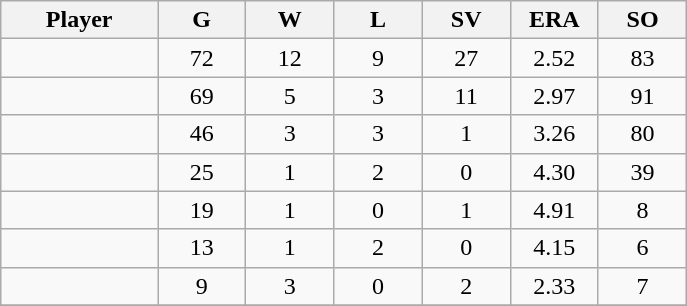<table class="wikitable sortable">
<tr>
<th bgcolor="#DDDDFF" width="16%">Player</th>
<th bgcolor="#DDDDFF" width="9%">G</th>
<th bgcolor="#DDDDFF" width="9%">W</th>
<th bgcolor="#DDDDFF" width="9%">L</th>
<th bgcolor="#DDDDFF" width="9%">SV</th>
<th bgcolor="#DDDDFF" width="9%">ERA</th>
<th bgcolor="#DDDDFF" width="9%">SO</th>
</tr>
<tr align="center">
<td></td>
<td>72</td>
<td>12</td>
<td>9</td>
<td>27</td>
<td>2.52</td>
<td>83</td>
</tr>
<tr align="center">
<td></td>
<td>69</td>
<td>5</td>
<td>3</td>
<td>11</td>
<td>2.97</td>
<td>91</td>
</tr>
<tr align="center">
<td></td>
<td>46</td>
<td>3</td>
<td>3</td>
<td>1</td>
<td>3.26</td>
<td>80</td>
</tr>
<tr align="center">
<td></td>
<td>25</td>
<td>1</td>
<td>2</td>
<td>0</td>
<td>4.30</td>
<td>39</td>
</tr>
<tr align="center">
<td></td>
<td>19</td>
<td>1</td>
<td>0</td>
<td>1</td>
<td>4.91</td>
<td>8</td>
</tr>
<tr align="center">
<td></td>
<td>13</td>
<td>1</td>
<td>2</td>
<td>0</td>
<td>4.15</td>
<td>6</td>
</tr>
<tr align="center">
<td></td>
<td>9</td>
<td>3</td>
<td>0</td>
<td>2</td>
<td>2.33</td>
<td>7</td>
</tr>
<tr align="center">
</tr>
</table>
